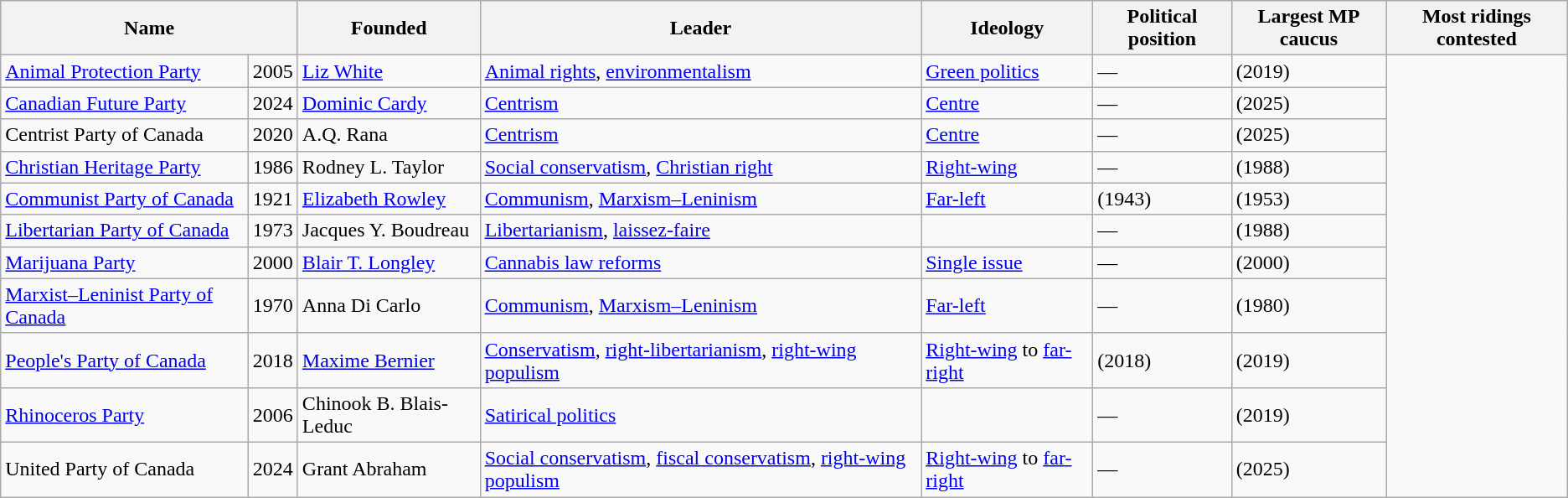<table class="wikitable sortable">
<tr>
<th colspan="2">Name</th>
<th>Founded</th>
<th class="unsortable">Leader</th>
<th class="unsortable">Ideology</th>
<th>Political position</th>
<th>Largest MP caucus</th>
<th>Most ridings contested</th>
</tr>
<tr>
<td><a href='#'>Animal Protection Party</a><br><small></small></td>
<td style="text-align:right;">2005</td>
<td><a href='#'>Liz White</a></td>
<td><a href='#'>Animal rights</a>, <a href='#'>environmentalism</a></td>
<td><a href='#'>Green politics</a></td>
<td>—</td>
<td> (2019)</td>
</tr>
<tr>
<td><a href='#'>Canadian Future Party</a><br><small></small></td>
<td style="text-align:right;">2024</td>
<td><a href='#'>Dominic Cardy</a></td>
<td><a href='#'>Centrism</a></td>
<td><a href='#'>Centre</a></td>
<td>—</td>
<td> (2025)</td>
</tr>
<tr>
<td>Centrist Party of Canada</td>
<td style="text-align:right;">2020</td>
<td>A.Q. Rana</td>
<td><a href='#'>Centrism</a></td>
<td><a href='#'>Centre</a></td>
<td>—</td>
<td> (2025)</td>
</tr>
<tr>
<td><a href='#'>Christian Heritage Party</a><br><small></small></td>
<td style="text-align:right;">1986</td>
<td>Rodney L. Taylor</td>
<td><a href='#'>Social conservatism</a>, <a href='#'>Christian right</a></td>
<td><a href='#'>Right-wing</a></td>
<td>—</td>
<td> (1988)</td>
</tr>
<tr>
<td><a href='#'>Communist Party of Canada</a><br><small></small></td>
<td style="text-align:right;">1921</td>
<td><a href='#'>Elizabeth Rowley</a></td>
<td><a href='#'>Communism</a>, <a href='#'>Marxism–Leninism</a></td>
<td><a href='#'>Far-left</a></td>
<td> (1943)</td>
<td> (1953)</td>
</tr>
<tr>
<td><a href='#'>Libertarian Party of Canada</a><br><small></small></td>
<td style="text-align:right;">1973</td>
<td>Jacques Y. Boudreau</td>
<td><a href='#'>Libertarianism</a>, <a href='#'>laissez-faire</a></td>
<td></td>
<td>—</td>
<td> (1988)</td>
</tr>
<tr>
<td><a href='#'>Marijuana Party</a><br><small></small></td>
<td style="text-align:right;">2000</td>
<td><a href='#'>Blair T. Longley</a></td>
<td><a href='#'>Cannabis law reforms</a></td>
<td><a href='#'>Single issue</a></td>
<td>—</td>
<td> (2000)</td>
</tr>
<tr>
<td><a href='#'>Marxist–Leninist Party of Canada</a><br><small></small></td>
<td style="text-align:right;">1970</td>
<td>Anna Di Carlo</td>
<td><a href='#'>Communism</a>, <a href='#'>Marxism–Leninism</a></td>
<td><a href='#'>Far-left</a></td>
<td>—</td>
<td> (1980)</td>
</tr>
<tr>
<td><a href='#'>People's Party of Canada</a><br><small></small></td>
<td style="text-align:right;">2018</td>
<td><a href='#'>Maxime Bernier</a></td>
<td><a href='#'>Conservatism</a>, <a href='#'>right-libertarianism</a>, <a href='#'>right-wing populism</a></td>
<td><a href='#'>Right-wing</a> to <a href='#'>far-right</a></td>
<td> (2018)</td>
<td> (2019)</td>
</tr>
<tr>
<td><a href='#'>Rhinoceros Party</a><br><small></small></td>
<td style="text-align:right;">2006</td>
<td>Chinook B. Blais-Leduc</td>
<td><a href='#'>Satirical politics</a></td>
<td></td>
<td>—</td>
<td> (2019)</td>
</tr>
<tr>
<td>United Party of Canada</td>
<td style="text-align:right;">2024</td>
<td>Grant Abraham</td>
<td><a href='#'>Social conservatism</a>, <a href='#'>fiscal conservatism</a>, <a href='#'>right-wing populism</a></td>
<td><a href='#'>Right-wing</a> to <a href='#'>far-right</a></td>
<td>—</td>
<td> (2025)</td>
</tr>
</table>
